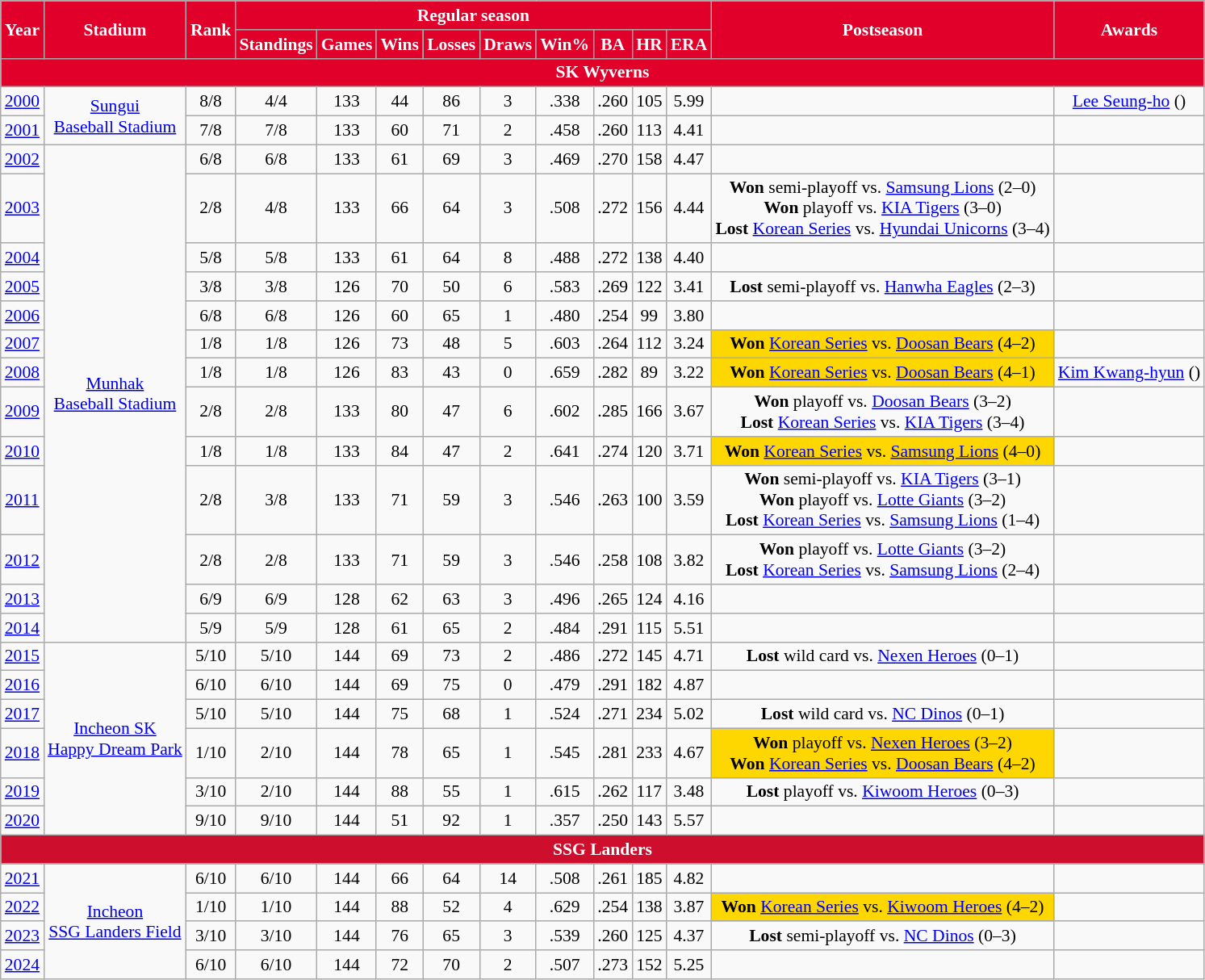<table class="wikitable" style="text-align:center; font-size:90%;">
<tr>
<th ! style="background:#E1002A;color:white;" rowspan="2">Year</th>
<th ! style="background:#E1002A;color:white;" rowspan="2">Stadium</th>
<th ! style="background:#E1002A;color:white;" rowspan="2">Rank</th>
<th ! style="background:#E1002A;color:white;" colspan="9">Regular season</th>
<th ! style="background:#E1002A;color:white;" rowspan="2">Postseason</th>
<th ! style="background:#E1002A;color:white;" rowspan="2">Awards</th>
</tr>
<tr>
<th ! style="background:#E1002A;color:white;">Standings</th>
<th ! style="background:#E1002A;color:white;">Games</th>
<th ! style="background:#E1002A;color:white;">Wins</th>
<th ! style="background:#E1002A;color:white;">Losses</th>
<th ! style="background:#E1002A;color:white;">Draws</th>
<th ! style="background:#E1002A;color:white;">Win%</th>
<th ! style="background:#E1002A;color:white;">BA</th>
<th ! style="background:#E1002A;color:white;">HR</th>
<th ! style="background:#E1002A;color:white;">ERA</th>
</tr>
<tr>
<td colspan="16" style="background:#E1002A; color:white"><strong>SK Wyverns</strong></td>
</tr>
<tr>
<td><a href='#'>2000</a></td>
<td rowspan="2"><a href='#'>Sungui<br>Baseball Stadium</a></td>
<td>8/8</td>
<td>4/4</td>
<td>133</td>
<td>44</td>
<td>86</td>
<td>3</td>
<td>.338</td>
<td>.260</td>
<td>105</td>
<td>5.99</td>
<td></td>
<td><a href='#'>Lee Seung-ho</a> ()</td>
</tr>
<tr>
<td><a href='#'>2001</a></td>
<td>7/8</td>
<td>7/8</td>
<td>133</td>
<td>60</td>
<td>71</td>
<td>2</td>
<td>.458</td>
<td>.260</td>
<td>113</td>
<td>4.41</td>
<td></td>
<td></td>
</tr>
<tr>
<td><a href='#'>2002</a></td>
<td rowspan="13"><a href='#'>Munhak<br>Baseball Stadium</a></td>
<td>6/8</td>
<td>6/8</td>
<td>133</td>
<td>61</td>
<td>69</td>
<td>3</td>
<td>.469</td>
<td>.270</td>
<td>158</td>
<td>4.47</td>
<td></td>
<td></td>
</tr>
<tr>
<td><a href='#'>2003</a></td>
<td>2/8</td>
<td>4/8</td>
<td>133</td>
<td>66</td>
<td>64</td>
<td>3</td>
<td>.508</td>
<td>.272</td>
<td>156</td>
<td>4.44</td>
<td><strong>Won</strong> semi-playoff vs. <a href='#'>Samsung Lions</a> (2–0) <br> <strong>Won</strong> playoff vs. <a href='#'>KIA Tigers</a> (3–0) <br> <strong>Lost</strong> <a href='#'>Korean Series</a> vs. <a href='#'>Hyundai Unicorns</a> (3–4)</td>
<td></td>
</tr>
<tr>
<td><a href='#'>2004</a></td>
<td>5/8</td>
<td>5/8</td>
<td>133</td>
<td>61</td>
<td>64</td>
<td>8</td>
<td>.488</td>
<td>.272</td>
<td>138</td>
<td>4.40</td>
<td></td>
<td></td>
</tr>
<tr>
<td><a href='#'>2005</a></td>
<td>3/8</td>
<td>3/8</td>
<td>126</td>
<td>70</td>
<td>50</td>
<td>6</td>
<td>.583</td>
<td>.269</td>
<td>122</td>
<td>3.41</td>
<td><strong>Lost</strong> semi-playoff vs. <a href='#'>Hanwha Eagles</a> (2–3)</td>
<td></td>
</tr>
<tr>
<td><a href='#'>2006</a></td>
<td>6/8</td>
<td>6/8</td>
<td>126</td>
<td>60</td>
<td>65</td>
<td>1</td>
<td>.480</td>
<td>.254</td>
<td>99</td>
<td>3.80</td>
<td></td>
<td></td>
</tr>
<tr>
<td><a href='#'>2007</a></td>
<td>1/8</td>
<td>1/8</td>
<td>126</td>
<td>73</td>
<td>48</td>
<td>5</td>
<td>.603</td>
<td>.264</td>
<td>112</td>
<td>3.24</td>
<td bgcolor="gold"><strong>Won</strong> <a href='#'>Korean Series</a> vs. <a href='#'>Doosan Bears</a> (4–2)</td>
<td></td>
</tr>
<tr>
<td><a href='#'>2008</a></td>
<td>1/8</td>
<td>1/8</td>
<td>126</td>
<td>83</td>
<td>43</td>
<td>0</td>
<td>.659</td>
<td>.282</td>
<td>89</td>
<td>3.22</td>
<td bgcolor="gold"><strong>Won</strong> <a href='#'>Korean Series</a> vs. <a href='#'>Doosan Bears</a> (4–1)</td>
<td><a href='#'>Kim Kwang-hyun</a> ()</td>
</tr>
<tr>
<td><a href='#'>2009</a></td>
<td>2/8</td>
<td>2/8</td>
<td>133</td>
<td>80</td>
<td>47</td>
<td>6</td>
<td>.602</td>
<td>.285</td>
<td>166</td>
<td>3.67</td>
<td><strong>Won</strong> playoff vs. <a href='#'>Doosan Bears</a> (3–2) <br> <strong>Lost</strong> <a href='#'>Korean Series</a> vs. <a href='#'>KIA Tigers</a> (3–4)</td>
<td></td>
</tr>
<tr>
<td><a href='#'>2010</a></td>
<td>1/8</td>
<td>1/8</td>
<td>133</td>
<td>84</td>
<td>47</td>
<td>2</td>
<td>.641</td>
<td>.274</td>
<td>120</td>
<td>3.71</td>
<td bgcolor="gold"><strong>Won</strong> <a href='#'>Korean Series</a> vs. <a href='#'>Samsung Lions</a> (4–0)</td>
<td></td>
</tr>
<tr>
<td><a href='#'>2011</a></td>
<td>2/8</td>
<td>3/8</td>
<td>133</td>
<td>71</td>
<td>59</td>
<td>3</td>
<td>.546</td>
<td>.263</td>
<td>100</td>
<td>3.59</td>
<td><strong>Won</strong> semi-playoff vs. <a href='#'>KIA Tigers</a> (3–1) <br> <strong>Won</strong> playoff vs. <a href='#'>Lotte Giants</a> (3–2) <br> <strong>Lost</strong> <a href='#'>Korean Series</a> vs. <a href='#'>Samsung Lions</a> (1–4)</td>
<td></td>
</tr>
<tr>
<td><a href='#'>2012</a></td>
<td>2/8</td>
<td>2/8</td>
<td>133</td>
<td>71</td>
<td>59</td>
<td>3</td>
<td>.546</td>
<td>.258</td>
<td>108</td>
<td>3.82</td>
<td><strong>Won</strong> playoff vs. <a href='#'>Lotte Giants</a> (3–2) <br> <strong>Lost</strong> <a href='#'>Korean Series</a> vs. <a href='#'>Samsung Lions</a> (2–4)</td>
<td></td>
</tr>
<tr>
<td><a href='#'>2013</a></td>
<td>6/9</td>
<td>6/9</td>
<td>128</td>
<td>62</td>
<td>63</td>
<td>3</td>
<td>.496</td>
<td>.265</td>
<td>124</td>
<td>4.16</td>
<td></td>
<td></td>
</tr>
<tr>
<td><a href='#'>2014</a></td>
<td>5/9</td>
<td>5/9</td>
<td>128</td>
<td>61</td>
<td>65</td>
<td>2</td>
<td>.484</td>
<td>.291</td>
<td>115</td>
<td>5.51</td>
<td></td>
<td></td>
</tr>
<tr>
<td><a href='#'>2015</a></td>
<td rowspan="6"><a href='#'>Incheon SK<br>Happy Dream Park</a></td>
<td>5/10</td>
<td>5/10</td>
<td>144</td>
<td>69</td>
<td>73</td>
<td>2</td>
<td>.486</td>
<td>.272</td>
<td>145</td>
<td>4.71</td>
<td><strong>Lost</strong> wild card vs. <a href='#'>Nexen Heroes</a> (0–1)</td>
<td></td>
</tr>
<tr>
<td><a href='#'>2016</a></td>
<td>6/10</td>
<td>6/10</td>
<td>144</td>
<td>69</td>
<td>75</td>
<td>0</td>
<td>.479</td>
<td>.291</td>
<td>182</td>
<td>4.87</td>
<td></td>
<td></td>
</tr>
<tr>
<td><a href='#'>2017</a></td>
<td>5/10</td>
<td>5/10</td>
<td>144</td>
<td>75</td>
<td>68</td>
<td>1</td>
<td>.524</td>
<td>.271</td>
<td>234</td>
<td>5.02</td>
<td><strong>Lost</strong> wild card vs. <a href='#'>NC Dinos</a> (0–1)</td>
<td></td>
</tr>
<tr>
<td><a href='#'>2018</a></td>
<td>1/10</td>
<td>2/10</td>
<td>144</td>
<td>78</td>
<td>65</td>
<td>1</td>
<td>.545</td>
<td>.281</td>
<td>233</td>
<td>4.67</td>
<td bgcolor="gold"><strong>Won</strong> playoff vs. <a href='#'>Nexen Heroes</a> (3–2) <br> <strong>Won</strong> <a href='#'>Korean Series</a> vs. <a href='#'>Doosan Bears</a> (4–2)</td>
<td></td>
</tr>
<tr>
<td><a href='#'>2019</a></td>
<td>3/10</td>
<td>2/10</td>
<td>144</td>
<td>88</td>
<td>55</td>
<td>1</td>
<td>.615</td>
<td>.262</td>
<td>117</td>
<td>3.48</td>
<td><strong>Lost</strong> playoff vs. <a href='#'>Kiwoom Heroes</a> (0–3)</td>
<td></td>
</tr>
<tr>
<td><a href='#'>2020</a></td>
<td>9/10</td>
<td>9/10</td>
<td>144</td>
<td>51</td>
<td>92</td>
<td>1</td>
<td>.357</td>
<td>.250</td>
<td>143</td>
<td>5.57</td>
<td></td>
<td></td>
</tr>
<tr>
<td colspan="16" style="background:#CE0E2D; color:white"><strong>SSG Landers</strong></td>
</tr>
<tr>
<td><a href='#'>2021</a></td>
<td rowspan="4"><a href='#'>Incheon<br>SSG Landers Field</a></td>
<td>6/10</td>
<td>6/10</td>
<td>144</td>
<td>66</td>
<td>64</td>
<td>14</td>
<td>.508</td>
<td>.261</td>
<td>185</td>
<td>4.82</td>
<td></td>
<td></td>
</tr>
<tr>
<td><a href='#'>2022</a></td>
<td>1/10</td>
<td>1/10</td>
<td>144</td>
<td>88</td>
<td>52</td>
<td>4</td>
<td>.629</td>
<td>.254</td>
<td>138</td>
<td>3.87</td>
<td bgcolor="gold"><strong>Won</strong> <a href='#'>Korean Series</a> vs. <a href='#'>Kiwoom Heroes</a> (4–2)</td>
<td></td>
</tr>
<tr>
<td><a href='#'>2023</a></td>
<td>3/10</td>
<td>3/10</td>
<td>144</td>
<td>76</td>
<td>65</td>
<td>3</td>
<td>.539</td>
<td>.260</td>
<td>125</td>
<td>4.37</td>
<td><strong>Lost</strong> semi-playoff vs. <a href='#'>NC Dinos</a> (0–3)</td>
</tr>
<tr>
<td><a href='#'>2024</a></td>
<td>6/10</td>
<td>6/10</td>
<td>144</td>
<td>72</td>
<td>70</td>
<td>2</td>
<td>.507</td>
<td>.273</td>
<td>152</td>
<td>5.25</td>
<td></td>
<td></td>
</tr>
</table>
